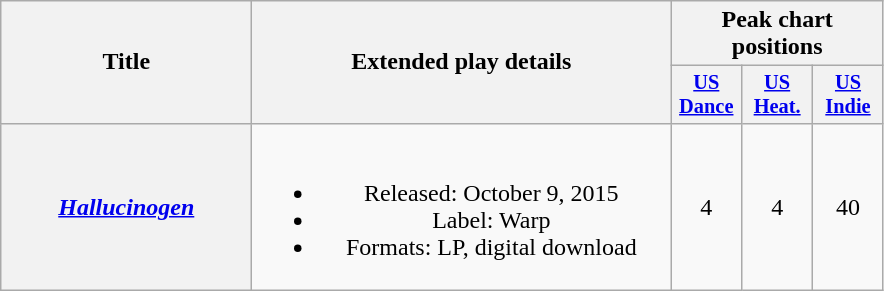<table class="wikitable plainrowheaders" style="text-align:center">
<tr>
<th rowspan="2" scope="col" style="width:10em;">Title</th>
<th rowspan="2" scope="col" style="width:17em;">Extended play details</th>
<th colspan="3" scope="col">Peak chart positions</th>
</tr>
<tr>
<th scope="col" style="width:3em;font-size:85%;"><a href='#'>US<br>Dance</a><br></th>
<th scope="col" style="width:3em;font-size:85%;"><a href='#'>US<br>Heat.</a><br></th>
<th scope="col" style="width:3em;font-size:85%;"><a href='#'>US<br>Indie</a><br></th>
</tr>
<tr>
<th scope="row"><em><a href='#'>Hallucinogen</a></em></th>
<td><br><ul><li>Released: October 9, 2015</li><li>Label: Warp</li><li>Formats: LP, digital download</li></ul></td>
<td>4</td>
<td>4</td>
<td>40</td>
</tr>
</table>
